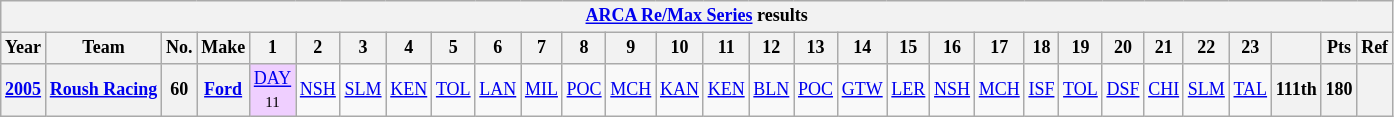<table class="wikitable" style="text-align:center; font-size:75%">
<tr>
<th colspan=45><a href='#'>ARCA Re/Max Series</a> results</th>
</tr>
<tr>
<th>Year</th>
<th>Team</th>
<th>No.</th>
<th>Make</th>
<th>1</th>
<th>2</th>
<th>3</th>
<th>4</th>
<th>5</th>
<th>6</th>
<th>7</th>
<th>8</th>
<th>9</th>
<th>10</th>
<th>11</th>
<th>12</th>
<th>13</th>
<th>14</th>
<th>15</th>
<th>16</th>
<th>17</th>
<th>18</th>
<th>19</th>
<th>20</th>
<th>21</th>
<th>22</th>
<th>23</th>
<th></th>
<th>Pts</th>
<th>Ref</th>
</tr>
<tr>
<th><a href='#'>2005</a></th>
<th><a href='#'>Roush Racing</a></th>
<th>60</th>
<th><a href='#'>Ford</a></th>
<td style="background:#EFCFFF;"><a href='#'>DAY</a><br><small>11</small></td>
<td><a href='#'>NSH</a></td>
<td><a href='#'>SLM</a></td>
<td><a href='#'>KEN</a></td>
<td><a href='#'>TOL</a></td>
<td><a href='#'>LAN</a></td>
<td><a href='#'>MIL</a></td>
<td><a href='#'>POC</a></td>
<td><a href='#'>MCH</a></td>
<td><a href='#'>KAN</a></td>
<td><a href='#'>KEN</a></td>
<td><a href='#'>BLN</a></td>
<td><a href='#'>POC</a></td>
<td><a href='#'>GTW</a></td>
<td><a href='#'>LER</a></td>
<td><a href='#'>NSH</a></td>
<td><a href='#'>MCH</a></td>
<td><a href='#'>ISF</a></td>
<td><a href='#'>TOL</a></td>
<td><a href='#'>DSF</a></td>
<td><a href='#'>CHI</a></td>
<td><a href='#'>SLM</a></td>
<td><a href='#'>TAL</a></td>
<th>111th</th>
<th>180</th>
<th></th>
</tr>
</table>
